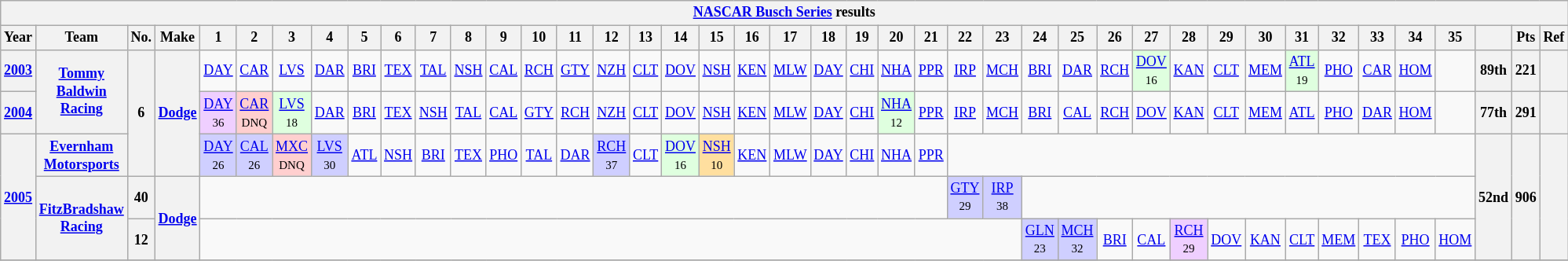<table class="wikitable" style="text-align:center; font-size:75%">
<tr>
<th colspan=42><a href='#'>NASCAR Busch Series</a> results</th>
</tr>
<tr>
<th>Year</th>
<th>Team</th>
<th>No.</th>
<th>Make</th>
<th>1</th>
<th>2</th>
<th>3</th>
<th>4</th>
<th>5</th>
<th>6</th>
<th>7</th>
<th>8</th>
<th>9</th>
<th>10</th>
<th>11</th>
<th>12</th>
<th>13</th>
<th>14</th>
<th>15</th>
<th>16</th>
<th>17</th>
<th>18</th>
<th>19</th>
<th>20</th>
<th>21</th>
<th>22</th>
<th>23</th>
<th>24</th>
<th>25</th>
<th>26</th>
<th>27</th>
<th>28</th>
<th>29</th>
<th>30</th>
<th>31</th>
<th>32</th>
<th>33</th>
<th>34</th>
<th>35</th>
<th></th>
<th>Pts</th>
<th>Ref</th>
</tr>
<tr>
<th><a href='#'>2003</a></th>
<th rowspan=2><a href='#'>Tommy Baldwin Racing</a></th>
<th rowspan=3>6</th>
<th rowspan=3><a href='#'>Dodge</a></th>
<td><a href='#'>DAY</a></td>
<td><a href='#'>CAR</a></td>
<td><a href='#'>LVS</a></td>
<td><a href='#'>DAR</a></td>
<td><a href='#'>BRI</a></td>
<td><a href='#'>TEX</a></td>
<td><a href='#'>TAL</a></td>
<td><a href='#'>NSH</a></td>
<td><a href='#'>CAL</a></td>
<td><a href='#'>RCH</a></td>
<td><a href='#'>GTY</a></td>
<td><a href='#'>NZH</a></td>
<td><a href='#'>CLT</a></td>
<td><a href='#'>DOV</a></td>
<td><a href='#'>NSH</a></td>
<td><a href='#'>KEN</a></td>
<td><a href='#'>MLW</a></td>
<td><a href='#'>DAY</a></td>
<td><a href='#'>CHI</a></td>
<td><a href='#'>NHA</a></td>
<td><a href='#'>PPR</a></td>
<td><a href='#'>IRP</a></td>
<td><a href='#'>MCH</a></td>
<td><a href='#'>BRI</a></td>
<td><a href='#'>DAR</a></td>
<td><a href='#'>RCH</a></td>
<td style="background:#DFFFDF;"><a href='#'>DOV</a><br><small>16</small></td>
<td><a href='#'>KAN</a></td>
<td><a href='#'>CLT</a></td>
<td><a href='#'>MEM</a></td>
<td style="background:#DFFFDF;"><a href='#'>ATL</a><br><small>19</small></td>
<td><a href='#'>PHO</a></td>
<td><a href='#'>CAR</a></td>
<td><a href='#'>HOM</a></td>
<td></td>
<th>89th</th>
<th>221</th>
<th></th>
</tr>
<tr>
<th><a href='#'>2004</a></th>
<td style="background:#EFCFFF;"><a href='#'>DAY</a><br><small>36</small></td>
<td style="background:#FFCFCF;"><a href='#'>CAR</a><br><small>DNQ</small></td>
<td style="background:#DFFFDF;"><a href='#'>LVS</a><br><small>18</small></td>
<td><a href='#'>DAR</a></td>
<td><a href='#'>BRI</a></td>
<td><a href='#'>TEX</a></td>
<td><a href='#'>NSH</a></td>
<td><a href='#'>TAL</a></td>
<td><a href='#'>CAL</a></td>
<td><a href='#'>GTY</a></td>
<td><a href='#'>RCH</a></td>
<td><a href='#'>NZH</a></td>
<td><a href='#'>CLT</a></td>
<td><a href='#'>DOV</a></td>
<td><a href='#'>NSH</a></td>
<td><a href='#'>KEN</a></td>
<td><a href='#'>MLW</a></td>
<td><a href='#'>DAY</a></td>
<td><a href='#'>CHI</a></td>
<td style="background:#DFFFDF;"><a href='#'>NHA</a><br><small>12</small></td>
<td><a href='#'>PPR</a></td>
<td><a href='#'>IRP</a></td>
<td><a href='#'>MCH</a></td>
<td><a href='#'>BRI</a></td>
<td><a href='#'>CAL</a></td>
<td><a href='#'>RCH</a></td>
<td><a href='#'>DOV</a></td>
<td><a href='#'>KAN</a></td>
<td><a href='#'>CLT</a></td>
<td><a href='#'>MEM</a></td>
<td><a href='#'>ATL</a></td>
<td><a href='#'>PHO</a></td>
<td><a href='#'>DAR</a></td>
<td><a href='#'>HOM</a></td>
<td></td>
<th>77th</th>
<th>291</th>
<th></th>
</tr>
<tr>
<th rowspan=3><a href='#'>2005</a></th>
<th><a href='#'>Evernham Motorsports</a></th>
<td style="background:#CFCFFF;"><a href='#'>DAY</a><br><small>26</small></td>
<td style="background:#CFCFFF;"><a href='#'>CAL</a><br><small>26</small></td>
<td style="background:#FFCFCF;"><a href='#'>MXC</a><br><small>DNQ</small></td>
<td style="background:#CFCFFF;"><a href='#'>LVS</a><br><small>30</small></td>
<td><a href='#'>ATL</a></td>
<td><a href='#'>NSH</a></td>
<td><a href='#'>BRI</a></td>
<td><a href='#'>TEX</a></td>
<td><a href='#'>PHO</a></td>
<td><a href='#'>TAL</a></td>
<td><a href='#'>DAR</a></td>
<td style="background:#CFCFFF;"><a href='#'>RCH</a><br><small>37</small></td>
<td><a href='#'>CLT</a></td>
<td style="background:#DFFFDF;"><a href='#'>DOV</a><br><small>16</small></td>
<td style="background:#FFDF9F;"><a href='#'>NSH</a><br><small>10</small></td>
<td><a href='#'>KEN</a></td>
<td><a href='#'>MLW</a></td>
<td><a href='#'>DAY</a></td>
<td><a href='#'>CHI</a></td>
<td><a href='#'>NHA</a></td>
<td><a href='#'>PPR</a></td>
<td colspan=14></td>
<th rowspan=3>52nd</th>
<th rowspan=3>906</th>
<th rowspan=3></th>
</tr>
<tr>
<th rowspan=2><a href='#'>FitzBradshaw Racing</a></th>
<th>40</th>
<th rowspan=2><a href='#'>Dodge</a></th>
<td colspan=21></td>
<td style="background:#CFCFFF;"><a href='#'>GTY</a><br><small>29</small></td>
<td style="background:#CFCFFF;"><a href='#'>IRP</a><br><small>38</small></td>
<td colspan=12></td>
</tr>
<tr>
<th>12</th>
<td colspan=23></td>
<td style="background:#CFCFFF;"><a href='#'>GLN</a><br><small>23</small></td>
<td style="background:#CFCFFF;"><a href='#'>MCH</a><br><small>32</small></td>
<td><a href='#'>BRI</a></td>
<td><a href='#'>CAL</a></td>
<td style="background:#EFCFFF;"><a href='#'>RCH</a><br><small>29</small></td>
<td><a href='#'>DOV</a></td>
<td><a href='#'>KAN</a></td>
<td><a href='#'>CLT</a></td>
<td><a href='#'>MEM</a></td>
<td><a href='#'>TEX</a></td>
<td><a href='#'>PHO</a></td>
<td><a href='#'>HOM</a></td>
</tr>
<tr>
</tr>
</table>
